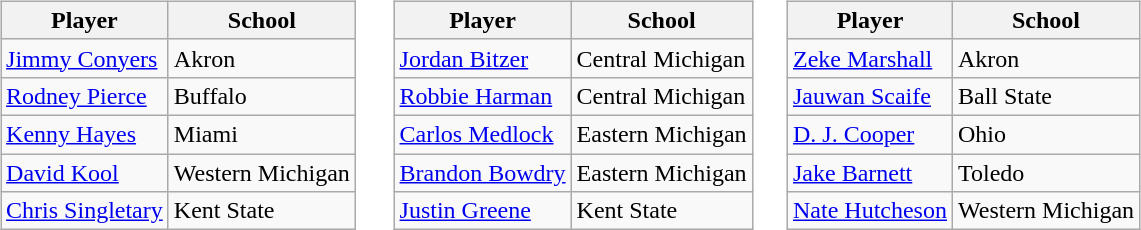<table align="center">
<tr>
<td width="33%"><br><table class="wikitable">
<tr>
<th>Player</th>
<th>School</th>
</tr>
<tr>
<td><a href='#'>Jimmy Conyers</a></td>
<td>Akron</td>
</tr>
<tr>
<td><a href='#'>Rodney Pierce</a></td>
<td>Buffalo</td>
</tr>
<tr>
<td><a href='#'>Kenny Hayes</a></td>
<td>Miami</td>
</tr>
<tr>
<td><a href='#'>David Kool</a></td>
<td>Western Michigan</td>
</tr>
<tr>
<td><a href='#'>Chris Singletary</a></td>
<td>Kent State</td>
</tr>
</table>
</td>
<td width="33%"><br><table class="wikitable">
<tr>
<th>Player</th>
<th>School</th>
</tr>
<tr>
<td><a href='#'>Jordan Bitzer</a></td>
<td>Central Michigan</td>
</tr>
<tr>
<td><a href='#'>Robbie Harman</a></td>
<td>Central Michigan</td>
</tr>
<tr>
<td><a href='#'>Carlos Medlock</a></td>
<td>Eastern Michigan</td>
</tr>
<tr>
<td><a href='#'>Brandon Bowdry</a></td>
<td>Eastern Michigan</td>
</tr>
<tr>
<td><a href='#'>Justin Greene</a></td>
<td>Kent State</td>
</tr>
</table>
</td>
<td width="33%"><br><table class="wikitable">
<tr>
<th>Player</th>
<th>School</th>
</tr>
<tr>
<td><a href='#'>Zeke Marshall</a></td>
<td>Akron</td>
</tr>
<tr>
<td><a href='#'>Jauwan Scaife</a></td>
<td>Ball State</td>
</tr>
<tr>
<td><a href='#'>D. J. Cooper</a></td>
<td>Ohio</td>
</tr>
<tr>
<td><a href='#'>Jake Barnett</a></td>
<td>Toledo</td>
</tr>
<tr>
<td><a href='#'>Nate Hutcheson</a></td>
<td>Western Michigan</td>
</tr>
</table>
</td>
</tr>
</table>
